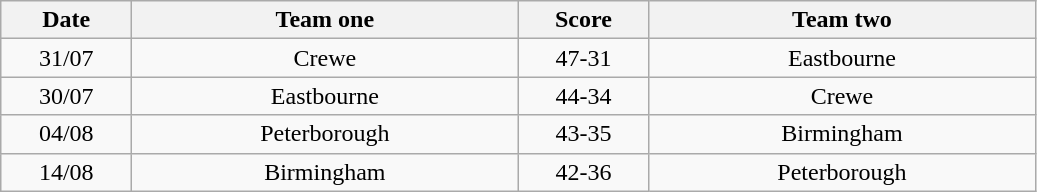<table class="wikitable" style="text-align: center">
<tr>
<th width=80>Date</th>
<th width=250>Team one</th>
<th width=80>Score</th>
<th width=250>Team two</th>
</tr>
<tr>
<td>31/07</td>
<td>Crewe</td>
<td>47-31</td>
<td>Eastbourne</td>
</tr>
<tr>
<td>30/07</td>
<td>Eastbourne</td>
<td>44-34</td>
<td>Crewe</td>
</tr>
<tr>
<td>04/08</td>
<td>Peterborough</td>
<td>43-35</td>
<td>Birmingham</td>
</tr>
<tr>
<td>14/08</td>
<td>Birmingham</td>
<td>42-36</td>
<td>Peterborough</td>
</tr>
</table>
